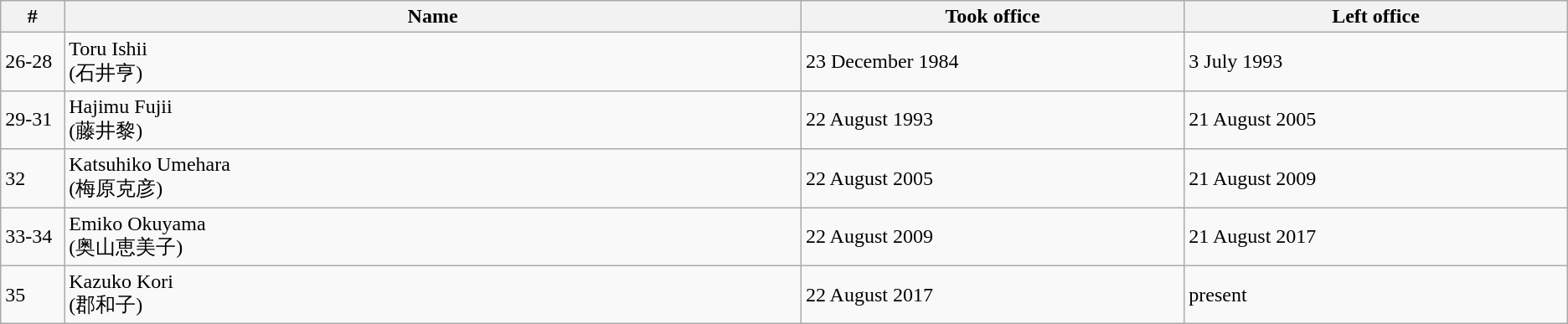<table class="wikitable">
<tr>
<th width="2%"><strong>#</strong></th>
<th width="25%"><strong>Name</strong></th>
<th width="13%"><strong>Took office</strong></th>
<th width="13%"><strong>Left office</strong></th>
</tr>
<tr>
<td>26-28</td>
<td>Toru Ishii<br>(石井亨)</td>
<td>23 December 1984</td>
<td>3 July 1993</td>
</tr>
<tr>
<td>29-31</td>
<td>Hajimu Fujii<br>(藤井黎)</td>
<td>22 August 1993</td>
<td>21 August 2005</td>
</tr>
<tr>
<td>32</td>
<td>Katsuhiko Umehara<br>(梅原克彦)</td>
<td>22 August 2005</td>
<td>21 August 2009</td>
</tr>
<tr>
<td>33-34</td>
<td>Emiko Okuyama<br>(奥山恵美子)</td>
<td>22 August 2009</td>
<td>21 August 2017</td>
</tr>
<tr>
<td>35</td>
<td>Kazuko Kori<br>(郡和子)</td>
<td>22 August 2017</td>
<td>present</td>
</tr>
</table>
